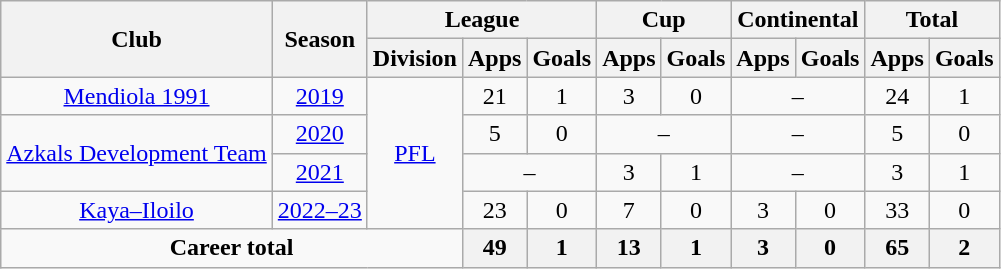<table class="wikitable" style="text-align: center">
<tr>
<th rowspan="2">Club</th>
<th rowspan="2">Season</th>
<th colspan="3">League</th>
<th colspan="2">Cup</th>
<th colspan="2">Continental</th>
<th colspan="2">Total</th>
</tr>
<tr>
<th>Division</th>
<th>Apps</th>
<th>Goals</th>
<th>Apps</th>
<th>Goals</th>
<th>Apps</th>
<th>Goals</th>
<th>Apps</th>
<th>Goals</th>
</tr>
<tr>
<td><a href='#'>Mendiola 1991</a></td>
<td><a href='#'>2019</a></td>
<td rowspan="4"><a href='#'>PFL</a></td>
<td>21</td>
<td>1</td>
<td>3</td>
<td>0</td>
<td colspan="2">–</td>
<td>24</td>
<td>1</td>
</tr>
<tr>
<td rowspan="2"><a href='#'>Azkals Development Team</a></td>
<td><a href='#'>2020</a></td>
<td>5</td>
<td>0</td>
<td colspan="2">–</td>
<td colspan="2">–</td>
<td>5</td>
<td>0</td>
</tr>
<tr>
<td><a href='#'>2021</a></td>
<td colspan="2">–</td>
<td>3</td>
<td>1</td>
<td colspan="2">–</td>
<td>3</td>
<td>1</td>
</tr>
<tr>
<td><a href='#'>Kaya–Iloilo</a></td>
<td><a href='#'>2022–23</a></td>
<td>23</td>
<td>0</td>
<td>7</td>
<td>0</td>
<td>3</td>
<td>0</td>
<td>33</td>
<td>0</td>
</tr>
<tr>
<td colspan="3"><strong>Career total</strong></td>
<th>49</th>
<th>1</th>
<th>13</th>
<th>1</th>
<th>3</th>
<th>0</th>
<th>65</th>
<th>2</th>
</tr>
</table>
